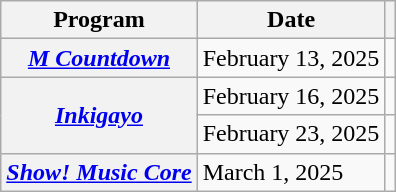<table class="wikitable plainrowheaders sortable">
<tr>
<th scope="col">Program</th>
<th scope="col">Date</th>
<th scope="col" class="unsortable"></th>
</tr>
<tr>
<th scope="row"><em><a href='#'>M Countdown</a></em></th>
<td>February 13, 2025</td>
<td style="text-align:center"></td>
</tr>
<tr>
<th scope="row" rowspan="2"><em><a href='#'>Inkigayo</a></em></th>
<td>February 16, 2025</td>
<td style="text-align:center"></td>
</tr>
<tr>
<td>February 23, 2025</td>
<td style="text-align:center"></td>
</tr>
<tr>
<th scope="row"><em><a href='#'>Show! Music Core</a></em></th>
<td>March 1, 2025</td>
<td style="text-align:center"></td>
</tr>
</table>
